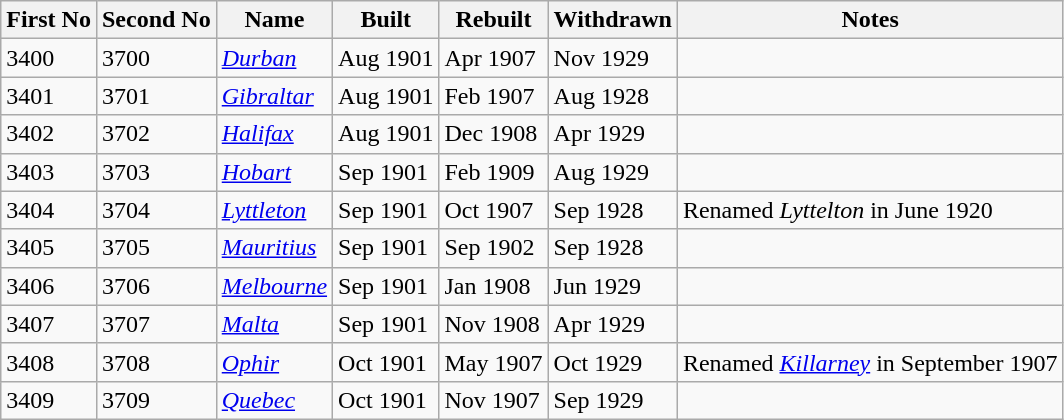<table class="wikitable sortable mw-collapsible">
<tr>
<th>First No</th>
<th>Second No</th>
<th>Name</th>
<th>Built</th>
<th>Rebuilt</th>
<th>Withdrawn</th>
<th>Notes</th>
</tr>
<tr>
<td>3400</td>
<td>3700</td>
<td><em><a href='#'>Durban</a></em></td>
<td>Aug 1901</td>
<td>Apr 1907</td>
<td>Nov 1929</td>
<td></td>
</tr>
<tr>
<td>3401</td>
<td>3701</td>
<td><em><a href='#'>Gibraltar</a></em></td>
<td>Aug 1901</td>
<td>Feb 1907</td>
<td>Aug 1928</td>
<td></td>
</tr>
<tr>
<td>3402</td>
<td>3702</td>
<td><em><a href='#'>Halifax</a></em></td>
<td>Aug 1901</td>
<td>Dec 1908</td>
<td>Apr 1929</td>
<td></td>
</tr>
<tr>
<td>3403</td>
<td>3703</td>
<td><em><a href='#'>Hobart</a></em></td>
<td>Sep 1901</td>
<td>Feb 1909</td>
<td>Aug 1929</td>
<td></td>
</tr>
<tr>
<td>3404</td>
<td>3704</td>
<td><em><a href='#'>Lyttleton</a></em></td>
<td>Sep 1901</td>
<td>Oct 1907</td>
<td>Sep 1928</td>
<td>Renamed <em>Lyttelton</em> in June 1920</td>
</tr>
<tr>
<td>3405</td>
<td>3705</td>
<td><em><a href='#'>Mauritius</a></em></td>
<td>Sep 1901</td>
<td>Sep 1902</td>
<td>Sep 1928</td>
<td></td>
</tr>
<tr>
<td>3406</td>
<td>3706</td>
<td><em><a href='#'>Melbourne</a></em></td>
<td>Sep 1901</td>
<td>Jan 1908</td>
<td>Jun 1929</td>
<td></td>
</tr>
<tr>
<td>3407</td>
<td>3707</td>
<td><em><a href='#'>Malta</a></em></td>
<td>Sep 1901</td>
<td>Nov 1908</td>
<td>Apr 1929</td>
<td></td>
</tr>
<tr>
<td>3408</td>
<td>3708</td>
<td><em><a href='#'>Ophir</a></em></td>
<td>Oct 1901</td>
<td>May 1907</td>
<td>Oct 1929</td>
<td>Renamed <em><a href='#'>Killarney</a></em> in September 1907</td>
</tr>
<tr>
<td>3409</td>
<td>3709</td>
<td><em><a href='#'>Quebec</a></em></td>
<td>Oct 1901</td>
<td>Nov 1907</td>
<td>Sep 1929</td>
<td></td>
</tr>
</table>
